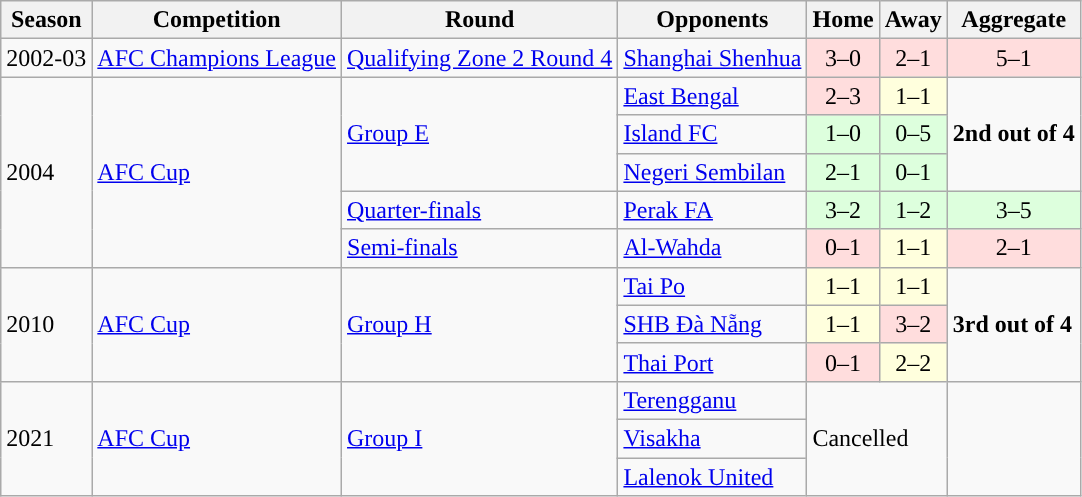<table class="wikitable">
<tr>
<th><strong>Season</strong></th>
<th>Competition</th>
<th><strong>Round</strong></th>
<th><strong>Opponents</strong></th>
<th>Home</th>
<th>Away</th>
<th>Aggregate</th>
</tr>
<tr>
<td>2002-03</td>
<td><a href='#'>AFC Champions League</a></td>
<td><a href='#'>Qualifying Zone 2 Round 4</a></td>
<td> <a href='#'>Shanghai Shenhua</a></td>
<td style="text-align:center; background:#FFDDDD;">3–0</td>
<td style="text-align:center; background:#FFDDDD;">2–1</td>
<td style="text-align:center; background:#FFDDDD;">5–1</td>
</tr>
<tr>
<td rowspan="5">2004</td>
<td rowspan="5"><a href='#'>AFC Cup</a></td>
<td rowspan="3"><a href='#'>Group E</a></td>
<td> <a href='#'>East Bengal</a></td>
<td style="text-align:center; background:#FFDDDD;">2–3</td>
<td style="text-align:center; background:#FFFFDD;">1–1</td>
<td rowspan="3"><strong>2nd out of 4</strong></td>
</tr>
<tr>
<td> <a href='#'>Island FC</a></td>
<td style="text-align:center; background:#DDFFDD;">1–0</td>
<td style="text-align:center; background:#DDFFDD;">0–5</td>
</tr>
<tr>
<td> <a href='#'>Negeri Sembilan</a></td>
<td style="text-align:center; background:#DDFFDD;">2–1</td>
<td style="text-align:center; background:#DDFFDD;">0–1</td>
</tr>
<tr>
<td><a href='#'>Quarter-finals</a></td>
<td> <a href='#'>Perak FA</a></td>
<td style="text-align:center; background:#DDFFDD;">3–2</td>
<td style="text-align:center; background:#DDFFDD;">1–2</td>
<td style="text-align:center; background:#DDFFDD;">3–5</td>
</tr>
<tr>
<td><a href='#'>Semi-finals</a></td>
<td> <a href='#'>Al-Wahda</a></td>
<td style="text-align:center; background:#FFDDDD;">0–1</td>
<td style="text-align:center; background:#FFFFDD;">1–1</td>
<td style="text-align:center; background:#FFDDDD;">2–1</td>
</tr>
<tr>
<td rowspan="3">2010</td>
<td rowspan="3"><a href='#'>AFC Cup</a></td>
<td rowspan="3"><a href='#'>Group H</a></td>
<td> <a href='#'>Tai Po</a></td>
<td style="text-align:center; background:#FFFFDD;">1–1</td>
<td style="text-align:center; background:#FFFFDD;">1–1</td>
<td rowspan="3"><strong>3rd out of 4</strong></td>
</tr>
<tr>
<td> <a href='#'>SHB Đà Nẵng</a></td>
<td style="text-align:center; background:#FFFFDD;">1–1</td>
<td style="text-align:center; background:#FFDDDD;">3–2</td>
</tr>
<tr>
<td> <a href='#'>Thai Port</a></td>
<td style="text-align:center; background:#FFDDDD;">0–1</td>
<td style="text-align:center; background:#FFFFDD;">2–2</td>
</tr>
<tr>
<td rowspan="3">2021</td>
<td rowspan="3"><a href='#'>AFC Cup</a></td>
<td rowspan="3"><a href='#'>Group I</a></td>
<td> <a href='#'>Terengganu</a></td>
<td colspan="2" rowspan="3">Cancelled</td>
<td rowspan="3"></td>
</tr>
<tr>
<td> <a href='#'>Visakha</a></td>
</tr>
<tr>
<td> <a href='#'>Lalenok United</a></td>
</tr>
</table>
